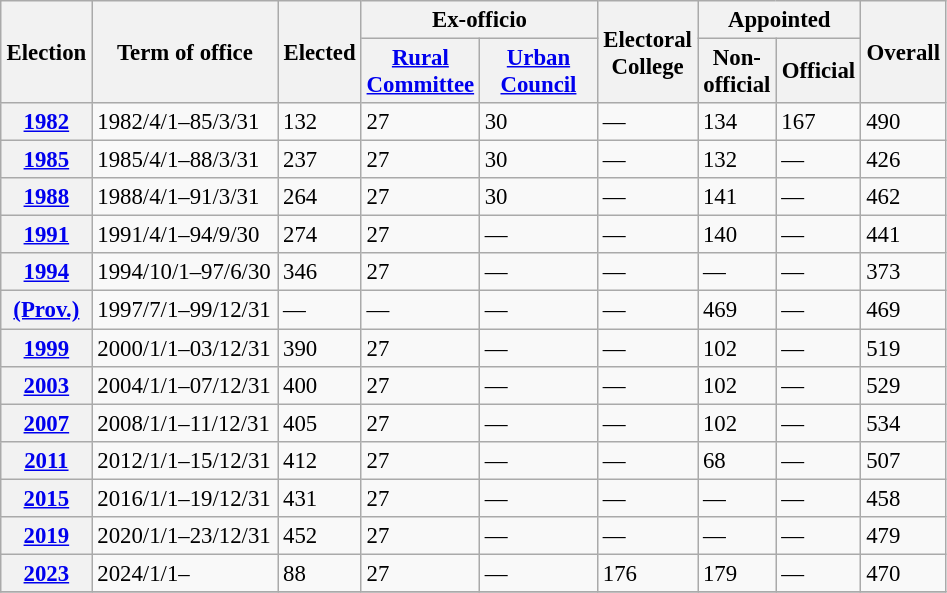<table class="wikitable" style="font-size: 95%;">
<tr>
<th rowspan="2">Election</th>
<th rowspan="2">Term of office</th>
<th rowspan="2">Elected</th>
<th colspan="2">Ex-officio</th>
<th rowspan="2">Electoral<br>College</th>
<th colspan="2">Appointed</th>
<th rowspan="2">Overall</th>
</tr>
<tr>
<th width="12.5%"><a href='#'>Rural<br>Committee</a></th>
<th width="12.5%"><a href='#'>Urban<br>Council</a></th>
<th>Non-<br>official</th>
<th>Official</th>
</tr>
<tr>
<th><a href='#'>1982</a></th>
<td>1982/4/1–85/3/31</td>
<td>132</td>
<td>27</td>
<td>30</td>
<td>—</td>
<td>134</td>
<td>167</td>
<td>490</td>
</tr>
<tr>
<th><a href='#'>1985</a></th>
<td>1985/4/1–88/3/31</td>
<td>237</td>
<td>27</td>
<td>30</td>
<td>—</td>
<td>132</td>
<td>—</td>
<td>426</td>
</tr>
<tr>
<th><a href='#'>1988</a></th>
<td>1988/4/1–91/3/31</td>
<td>264</td>
<td>27</td>
<td>30</td>
<td>—</td>
<td>141</td>
<td>—</td>
<td>462</td>
</tr>
<tr>
<th><a href='#'>1991</a></th>
<td>1991/4/1–94/9/30</td>
<td>274</td>
<td>27</td>
<td>—</td>
<td>—</td>
<td>140</td>
<td>—</td>
<td>441</td>
</tr>
<tr>
<th><a href='#'>1994</a></th>
<td>1994/10/1–97/6/30</td>
<td>346</td>
<td>27</td>
<td>—</td>
<td>—</td>
<td>—</td>
<td>—</td>
<td>373</td>
</tr>
<tr>
<th><a href='#'>(Prov.)</a></th>
<td>1997/7/1–99/12/31</td>
<td>—</td>
<td>—</td>
<td>—</td>
<td>—</td>
<td>469</td>
<td>—</td>
<td>469</td>
</tr>
<tr>
<th><a href='#'>1999</a></th>
<td>2000/1/1–03/12/31</td>
<td>390</td>
<td>27</td>
<td>—</td>
<td>—</td>
<td>102</td>
<td>—</td>
<td>519</td>
</tr>
<tr>
<th><a href='#'>2003</a></th>
<td>2004/1/1–07/12/31</td>
<td>400</td>
<td>27</td>
<td>—</td>
<td>—</td>
<td>102</td>
<td>—</td>
<td>529</td>
</tr>
<tr>
<th><a href='#'>2007</a></th>
<td>2008/1/1–11/12/31</td>
<td>405</td>
<td>27</td>
<td>—</td>
<td>—</td>
<td>102</td>
<td>—</td>
<td>534</td>
</tr>
<tr>
<th><a href='#'>2011</a></th>
<td>2012/1/1–15/12/31</td>
<td>412</td>
<td>27</td>
<td>—</td>
<td>—</td>
<td>68</td>
<td>—</td>
<td>507</td>
</tr>
<tr>
<th><a href='#'>2015</a></th>
<td>2016/1/1–19/12/31</td>
<td>431</td>
<td>27</td>
<td>—</td>
<td>—</td>
<td>—</td>
<td>—</td>
<td>458</td>
</tr>
<tr>
<th><a href='#'>2019</a></th>
<td>2020/1/1–23/12/31</td>
<td>452</td>
<td>27</td>
<td>—</td>
<td>—</td>
<td>—</td>
<td>—</td>
<td>479</td>
</tr>
<tr>
<th><a href='#'>2023</a></th>
<td>2024/1/1–</td>
<td>88</td>
<td>27</td>
<td>—</td>
<td>176</td>
<td>179</td>
<td>—</td>
<td>470</td>
</tr>
<tr>
</tr>
</table>
